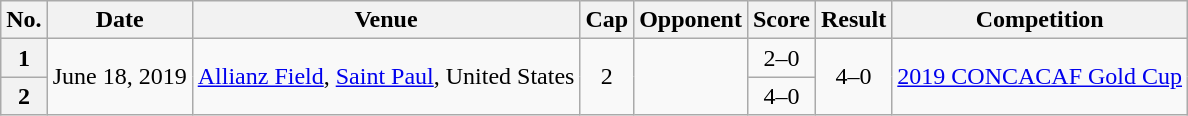<table class="wikitable sortable plainrowheaders">
<tr>
<th scope=col>No.</th>
<th scope=col data-sort-type=date>Date</th>
<th scope=col>Venue</th>
<th scope=col>Cap</th>
<th scope=col>Opponent</th>
<th scope=col>Score</th>
<th scope=col>Result</th>
<th scope=col>Competition</th>
</tr>
<tr>
<th scope=row>1</th>
<td rowspan="2">June 18, 2019</td>
<td rowspan="2"><a href='#'>Allianz Field</a>, <a href='#'>Saint Paul</a>, United States</td>
<td align=center rowspan="2">2</td>
<td rowspan="2"></td>
<td align=center>2–0</td>
<td rowspan="2" align=center>4–0</td>
<td rowspan="2"><a href='#'>2019 CONCACAF Gold Cup</a></td>
</tr>
<tr>
<th scope=row>2</th>
<td align=center>4–0</td>
</tr>
</table>
